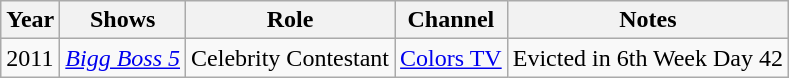<table class="wikitable">
<tr>
<th>Year</th>
<th>Shows</th>
<th>Role</th>
<th>Channel</th>
<th>Notes</th>
</tr>
<tr>
<td>2011</td>
<td><em><a href='#'>Bigg Boss 5</a></em></td>
<td>Celebrity Contestant</td>
<td><a href='#'>Colors TV</a></td>
<td>Evicted in 6th Week  Day 42</td>
</tr>
</table>
